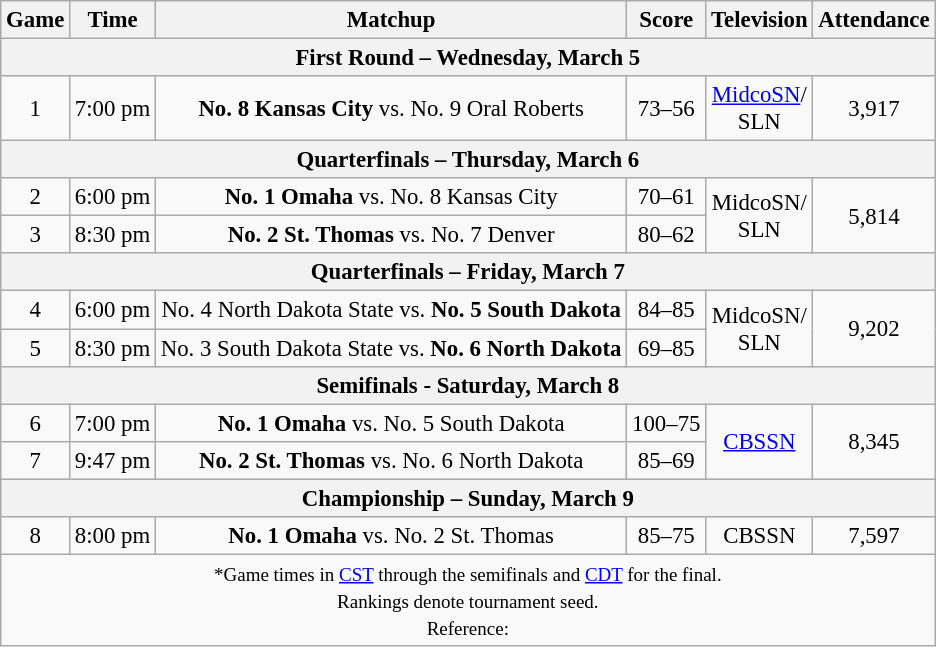<table class="wikitable" style="font-size: 95%;text-align:center">
<tr>
<th>Game</th>
<th>Time </th>
<th>Matchup</th>
<th>Score</th>
<th>Television</th>
<th>Attendance</th>
</tr>
<tr>
<th colspan="6">First Round – Wednesday, March 5</th>
</tr>
<tr>
<td>1</td>
<td>7:00 pm</td>
<td><strong>No. 8 Kansas City</strong> vs. No. 9 Oral Roberts</td>
<td>73–56</td>
<td><a href='#'>MidcoSN</a>/<br>SLN</td>
<td>3,917</td>
</tr>
<tr>
<th colspan="6">Quarterfinals – Thursday, March 6</th>
</tr>
<tr>
<td>2</td>
<td>6:00 pm</td>
<td><strong>No. 1 Omaha</strong> vs. No. 8 Kansas City</td>
<td>70–61</td>
<td rowspan="2">MidcoSN/<br>SLN</td>
<td rowspan="2">5,814</td>
</tr>
<tr>
<td>3</td>
<td>8:30 pm</td>
<td><strong>No. 2 St. Thomas</strong> vs. No. 7 Denver</td>
<td>80–62</td>
</tr>
<tr>
<th colspan="6">Quarterfinals – Friday, March 7</th>
</tr>
<tr>
<td>4</td>
<td>6:00 pm</td>
<td>No. 4 North Dakota State vs. <strong>No. 5 South Dakota</strong></td>
<td>84–85</td>
<td rowspan="2">MidcoSN/<br>SLN</td>
<td rowspan="2">9,202</td>
</tr>
<tr>
<td>5</td>
<td>8:30 pm</td>
<td>No. 3 South Dakota State vs. <strong>No. 6 North Dakota</strong></td>
<td>69–85</td>
</tr>
<tr>
<th colspan="6">Semifinals - Saturday, March 8</th>
</tr>
<tr>
<td>6</td>
<td>7:00 pm</td>
<td><strong>No. 1 Omaha</strong> vs. No. 5 South Dakota</td>
<td>100–75</td>
<td rowspan="2"><a href='#'>CBSSN</a></td>
<td rowspan="2">8,345</td>
</tr>
<tr>
<td>7</td>
<td>9:47 pm</td>
<td><strong>No. 2 St. Thomas</strong> vs. No. 6 North Dakota</td>
<td>85–69</td>
</tr>
<tr>
<th colspan="6">Championship – Sunday, March 9</th>
</tr>
<tr>
<td>8</td>
<td>8:00 pm</td>
<td><strong>No. 1 Omaha</strong> vs. No. 2 St. Thomas</td>
<td>85–75</td>
<td>CBSSN</td>
<td>7,597</td>
</tr>
<tr>
<td colspan="6"><small>*Game times in <a href='#'>CST</a> through the semifinals and <a href='#'>CDT</a> for the final.<br>Rankings denote tournament seed.<br>Reference:</small></td>
</tr>
</table>
